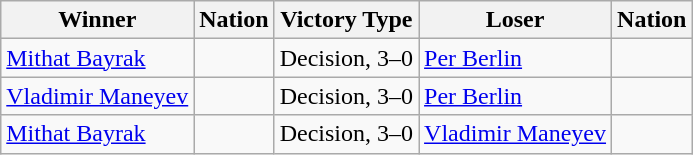<table class="wikitable sortable" style="text-align:left;">
<tr>
<th>Winner</th>
<th>Nation</th>
<th>Victory Type</th>
<th>Loser</th>
<th>Nation</th>
</tr>
<tr>
<td><a href='#'>Mithat Bayrak</a></td>
<td></td>
<td>Decision, 3–0</td>
<td><a href='#'>Per Berlin</a></td>
<td></td>
</tr>
<tr>
<td><a href='#'>Vladimir Maneyev</a></td>
<td></td>
<td>Decision, 3–0</td>
<td><a href='#'>Per Berlin</a></td>
<td></td>
</tr>
<tr>
<td><a href='#'>Mithat Bayrak</a></td>
<td></td>
<td>Decision, 3–0</td>
<td><a href='#'>Vladimir Maneyev</a></td>
<td></td>
</tr>
</table>
